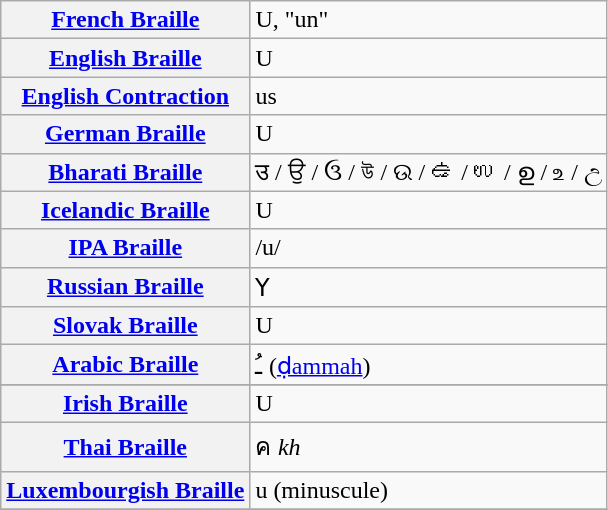<table class="wikitable">
<tr>
<th align=left><a href='#'>French Braille</a></th>
<td>U, "un"</td>
</tr>
<tr>
<th align=left><a href='#'>English Braille</a></th>
<td>U</td>
</tr>
<tr>
<th align=left><a href='#'>English Contraction</a></th>
<td>us</td>
</tr>
<tr>
<th align=left><a href='#'>German Braille</a></th>
<td>U</td>
</tr>
<tr>
<th align=left><a href='#'>Bharati Braille</a></th>
<td>उ / ਉ / ઉ / উ / ଉ / ఉ / ಉ / ഉ / உ / උ </td>
</tr>
<tr>
<th align=left><a href='#'>Icelandic Braille</a></th>
<td>U</td>
</tr>
<tr>
<th align=left><a href='#'>IPA Braille</a></th>
<td>/u/</td>
</tr>
<tr>
<th align=left><a href='#'>Russian Braille</a></th>
<td>Ү</td>
</tr>
<tr>
<th align=left><a href='#'>Slovak Braille</a></th>
<td>U</td>
</tr>
<tr>
<th align=left><a href='#'>Arabic Braille</a></th>
<td>ـُ (<a href='#'>ḍammah</a>)</td>
</tr>
<tr>
</tr>
<tr>
<th align=left><a href='#'>Irish Braille</a></th>
<td>U</td>
</tr>
<tr>
<th align=left><a href='#'>Thai Braille</a></th>
<td>ค <em>kh</em></td>
</tr>
<tr>
<th align=left><a href='#'>Luxembourgish Braille</a></th>
<td>u (minuscule)</td>
</tr>
<tr>
</tr>
</table>
